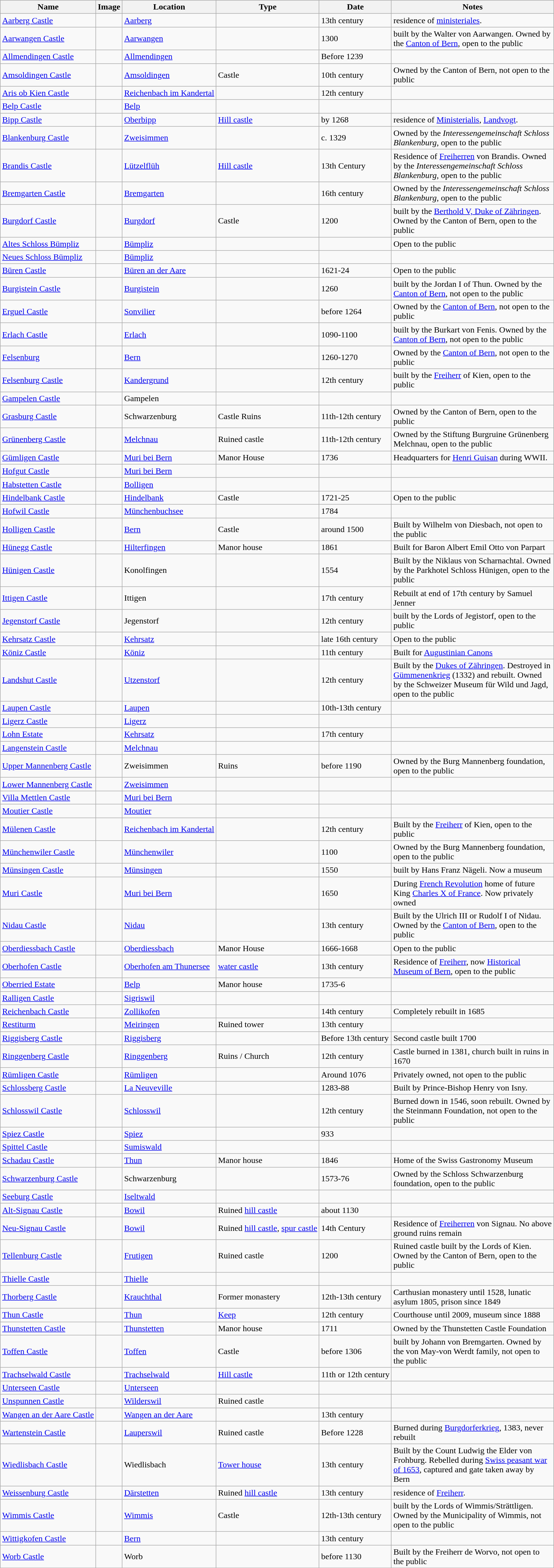<table class="wikitable sortable" style="text-align:left; margin-left: auto; margin-right: auto; border: none; width:200; float:left">
<tr>
<th>Name</th>
<th class="unsortable">Image</th>
<th>Location</th>
<th>Type</th>
<th>Date</th>
<th class="unsortable" style="width: 300px;">Notes</th>
</tr>
<tr>
<td><a href='#'>Aarberg Castle</a></td>
<td></td>
<td><a href='#'>Aarberg</a><br></td>
<td></td>
<td data-sort-value=1250>13th century</td>
<td>residence of <a href='#'>ministeriales</a>.</td>
</tr>
<tr>
<td><a href='#'>Aarwangen Castle</a></td>
<td></td>
<td><a href='#'>Aarwangen</a><br></td>
<td></td>
<td>1300</td>
<td>built by the Walter von Aarwangen.  Owned by the <a href='#'>Canton of Bern</a>, open to the public</td>
</tr>
<tr>
<td><a href='#'>Allmendingen Castle</a></td>
<td></td>
<td><a href='#'>Allmendingen</a><br></td>
<td></td>
<td>Before 1239</td>
<td></td>
</tr>
<tr>
<td><a href='#'>Amsoldingen Castle</a></td>
<td></td>
<td><a href='#'>Amsoldingen</a><br></td>
<td>Castle</td>
<td data-sort-value=950>10th century</td>
<td>Owned by the Canton of Bern, not open to the public</td>
</tr>
<tr>
<td><a href='#'>Aris ob Kien Castle</a></td>
<td></td>
<td><a href='#'>Reichenbach im Kandertal</a><br></td>
<td></td>
<td data-sort-value=1150>12th century</td>
<td></td>
</tr>
<tr>
<td><a href='#'>Belp Castle</a></td>
<td></td>
<td><a href='#'>Belp</a><br></td>
<td></td>
<td></td>
<td></td>
</tr>
<tr>
<td><a href='#'>Bipp Castle</a></td>
<td></td>
<td><a href='#'>Oberbipp</a><br></td>
<td><a href='#'>Hill castle</a></td>
<td data-sort-value=1268>by 1268</td>
<td>residence of <a href='#'>Ministerialis</a>, <a href='#'>Landvogt</a>.</td>
</tr>
<tr>
<td><a href='#'>Blankenburg Castle</a></td>
<td></td>
<td><a href='#'>Zweisimmen</a><br></td>
<td></td>
<td data-sort-value=1329>c. 1329</td>
<td>Owned by the <em>Interessengemeinschaft Schloss Blankenburg</em>, open to the public</td>
</tr>
<tr>
<td><a href='#'>Brandis Castle</a></td>
<td></td>
<td><a href='#'>Lützelflüh</a><br></td>
<td><a href='#'>Hill castle</a></td>
<td data-sort-value=1250>13th Century</td>
<td>Residence of <a href='#'>Freiherren</a> von Brandis.  Owned by the <em>Interessengemeinschaft Schloss Blankenburg</em>, open to the public</td>
</tr>
<tr>
<td><a href='#'>Bremgarten Castle</a></td>
<td></td>
<td><a href='#'>Bremgarten</a><br></td>
<td></td>
<td data-sort-value=1550>16th century</td>
<td>Owned by the <em>Interessengemeinschaft Schloss Blankenburg</em>, open to the public</td>
</tr>
<tr>
<td><a href='#'>Burgdorf Castle</a></td>
<td></td>
<td><a href='#'>Burgdorf</a><br></td>
<td>Castle</td>
<td>1200</td>
<td>built by the <a href='#'>Berthold V, Duke of Zähringen</a>.  Owned by the Canton of Bern, open to the public</td>
</tr>
<tr>
<td><a href='#'>Altes Schloss Bümpliz</a></td>
<td></td>
<td><a href='#'>Bümpliz</a><br></td>
<td></td>
<td></td>
<td>Open to the public</td>
</tr>
<tr>
<td><a href='#'>Neues Schloss Bümpliz</a></td>
<td></td>
<td><a href='#'>Bümpliz</a><br></td>
<td></td>
<td></td>
<td></td>
</tr>
<tr>
<td><a href='#'>Büren Castle</a></td>
<td></td>
<td><a href='#'>Büren an der Aare</a><br></td>
<td></td>
<td data-sort-value=1621>1621-24</td>
<td>Open to the public</td>
</tr>
<tr>
<td><a href='#'>Burgistein Castle</a></td>
<td></td>
<td><a href='#'>Burgistein</a><br></td>
<td></td>
<td>1260</td>
<td>built by the Jordan I of Thun.  Owned by the <a href='#'>Canton of Bern</a>, not open to the public</td>
</tr>
<tr>
<td><a href='#'>Erguel Castle</a></td>
<td></td>
<td><a href='#'>Sonvilier</a><br></td>
<td></td>
<td data-sort-value=1264>before 1264</td>
<td>Owned by the <a href='#'>Canton of Bern</a>, not open to the public</td>
</tr>
<tr>
<td><a href='#'>Erlach Castle</a></td>
<td></td>
<td><a href='#'>Erlach</a><br></td>
<td></td>
<td data-sort-value=1090>1090-1100</td>
<td>built by the Burkart von Fenis.  Owned by the <a href='#'>Canton of Bern</a>, not open to the public</td>
</tr>
<tr>
<td><a href='#'>Felsenburg</a></td>
<td></td>
<td><a href='#'>Bern</a><br></td>
<td></td>
<td data-sort-value=1260>1260-1270</td>
<td>Owned by the <a href='#'>Canton of Bern</a>, not open to the public</td>
</tr>
<tr>
<td><a href='#'>Felsenburg Castle</a></td>
<td></td>
<td><a href='#'>Kandergrund</a><br></td>
<td></td>
<td data-sort-value=1150>12th century</td>
<td>built by the <a href='#'>Freiherr</a> of Kien, open to the public</td>
</tr>
<tr>
<td><a href='#'>Gampelen Castle</a></td>
<td></td>
<td>Gampelen</td>
<td></td>
<td></td>
<td></td>
</tr>
<tr>
<td><a href='#'>Grasburg Castle</a></td>
<td></td>
<td>Schwarzenburg<br></td>
<td>Castle Ruins</td>
<td data-sort-value=1050>11th-12th century</td>
<td>Owned by the Canton of Bern, open to the public</td>
</tr>
<tr>
<td><a href='#'>Grünenberg Castle</a></td>
<td></td>
<td><a href='#'>Melchnau</a><br></td>
<td>Ruined castle</td>
<td data-sort-value=1050>11th-12th century</td>
<td>Owned by the Stiftung Burgruine Grünenberg Melchnau, open to the public</td>
</tr>
<tr>
<td><a href='#'>Gümligen Castle</a></td>
<td></td>
<td><a href='#'>Muri bei Bern</a><br></td>
<td>Manor House</td>
<td>1736</td>
<td>Headquarters for <a href='#'>Henri Guisan</a> during WWII.</td>
</tr>
<tr>
<td><a href='#'>Hofgut Castle</a></td>
<td></td>
<td><a href='#'>Muri bei Bern</a><br></td>
<td></td>
<td></td>
<td></td>
</tr>
<tr>
<td><a href='#'>Habstetten Castle</a></td>
<td></td>
<td><a href='#'>Bolligen</a><br></td>
<td></td>
<td></td>
<td></td>
</tr>
<tr>
<td><a href='#'>Hindelbank Castle</a></td>
<td></td>
<td><a href='#'>Hindelbank</a><br></td>
<td>Castle</td>
<td>1721-25</td>
<td>Open to the public</td>
</tr>
<tr>
<td><a href='#'>Hofwil Castle</a></td>
<td></td>
<td><a href='#'>Münchenbuchsee</a><br></td>
<td></td>
<td>1784</td>
<td></td>
</tr>
<tr>
<td><a href='#'>Holligen Castle</a></td>
<td></td>
<td><a href='#'>Bern</a><br></td>
<td>Castle</td>
<td data-sort-value=1500>around 1500</td>
<td>Built by Wilhelm von Diesbach, not open to the public</td>
</tr>
<tr>
<td><a href='#'>Hünegg Castle</a></td>
<td></td>
<td><a href='#'>Hilterfingen</a><br></td>
<td>Manor house</td>
<td>1861</td>
<td>Built for Baron Albert Emil Otto von Parpart</td>
</tr>
<tr>
<td><a href='#'>Hünigen Castle</a></td>
<td></td>
<td>Konolfingen<br></td>
<td></td>
<td>1554</td>
<td>Built by the Niklaus von Scharnachtal.  Owned by the Parkhotel Schloss Hünigen, open to the public</td>
</tr>
<tr>
<td><a href='#'>Ittigen Castle</a></td>
<td></td>
<td>Ittigen<br></td>
<td></td>
<td data-sort-value=1650>17th century</td>
<td>Rebuilt at end of 17th century by Samuel Jenner</td>
</tr>
<tr>
<td><a href='#'>Jegenstorf Castle</a></td>
<td></td>
<td>Jegenstorf<br></td>
<td></td>
<td data-sort-value=1150>12th century</td>
<td>built by the Lords of Jegistorf, open to the public</td>
</tr>
<tr>
<td><a href='#'>Kehrsatz Castle</a></td>
<td></td>
<td><a href='#'>Kehrsatz</a><br></td>
<td></td>
<td data-sort-value=1575>late 16th century</td>
<td>Open to the public</td>
</tr>
<tr>
<td><a href='#'>Köniz Castle</a></td>
<td></td>
<td><a href='#'>Köniz</a><br></td>
<td></td>
<td data-sort-value=1050>11th century</td>
<td>Built for <a href='#'>Augustinian Canons</a></td>
</tr>
<tr>
<td><a href='#'>Landshut Castle</a></td>
<td></td>
<td><a href='#'>Utzenstorf</a><br></td>
<td></td>
<td data-sort-value=1150>12th century</td>
<td>Built by the <a href='#'>Dukes of Zähringen</a>. Destroyed in <a href='#'>Gümmenenkrieg</a> (1332) and rebuilt.  Owned by the Schweizer Museum für Wild und Jagd, open to the public</td>
</tr>
<tr>
<td><a href='#'>Laupen Castle</a></td>
<td></td>
<td><a href='#'>Laupen</a><br></td>
<td></td>
<td data-sort-value=950>10th-13th century</td>
<td></td>
</tr>
<tr>
<td><a href='#'>Ligerz Castle</a></td>
<td></td>
<td><a href='#'>Ligerz</a></td>
<td></td>
<td></td>
<td></td>
</tr>
<tr>
<td><a href='#'>Lohn Estate</a></td>
<td></td>
<td><a href='#'>Kehrsatz</a><br></td>
<td></td>
<td data-sort-value=1650>17th century</td>
<td></td>
</tr>
<tr>
<td><a href='#'>Langenstein Castle</a></td>
<td></td>
<td><a href='#'>Melchnau</a></td>
<td></td>
<td></td>
<td></td>
</tr>
<tr>
<td><a href='#'>Upper Mannenberg Castle</a></td>
<td></td>
<td>Zweisimmen<br></td>
<td>Ruins</td>
<td data-sort-value=1190>before 1190</td>
<td>Owned by the Burg Mannenberg foundation, open to the public</td>
</tr>
<tr>
<td><a href='#'>Lower Mannenberg Castle</a></td>
<td></td>
<td><a href='#'>Zweisimmen</a></td>
<td></td>
<td></td>
<td></td>
</tr>
<tr>
<td><a href='#'>Villa Mettlen Castle</a></td>
<td></td>
<td><a href='#'>Muri bei Bern</a></td>
<td></td>
<td></td>
<td></td>
</tr>
<tr>
<td><a href='#'>Moutier Castle</a></td>
<td></td>
<td><a href='#'>Moutier</a></td>
<td></td>
<td></td>
<td></td>
</tr>
<tr>
<td><a href='#'>Mülenen Castle</a></td>
<td></td>
<td><a href='#'>Reichenbach im Kandertal</a><br></td>
<td></td>
<td data-sort-value=1150>12th century</td>
<td>Built by the <a href='#'>Freiherr</a> of Kien, open to the public</td>
</tr>
<tr>
<td><a href='#'>Münchenwiler Castle</a></td>
<td></td>
<td><a href='#'>Münchenwiler</a><br></td>
<td></td>
<td>1100</td>
<td>Owned by the Burg Mannenberg foundation, open to the public</td>
</tr>
<tr>
<td><a href='#'>Münsingen Castle</a></td>
<td></td>
<td><a href='#'>Münsingen</a><br></td>
<td></td>
<td>1550</td>
<td>built by Hans Franz Nägeli.  Now a museum</td>
</tr>
<tr>
<td><a href='#'>Muri Castle</a></td>
<td></td>
<td><a href='#'>Muri bei Bern</a><br></td>
<td></td>
<td>1650</td>
<td>During <a href='#'>French Revolution</a> home of future King <a href='#'>Charles X of France</a>. Now privately owned</td>
</tr>
<tr>
<td><a href='#'>Nidau Castle</a></td>
<td></td>
<td><a href='#'>Nidau</a><br></td>
<td></td>
<td data-sort-value=1250>13th century</td>
<td>Built by the Ulrich III or Rudolf I of Nidau.  Owned by the <a href='#'>Canton of Bern</a>, open to the public</td>
</tr>
<tr>
<td><a href='#'>Oberdiessbach Castle</a></td>
<td></td>
<td><a href='#'>Oberdiessbach</a><br></td>
<td>Manor House</td>
<td>1666-1668</td>
<td>Open to the public</td>
</tr>
<tr>
<td><a href='#'>Oberhofen Castle</a></td>
<td></td>
<td><a href='#'>Oberhofen am Thunersee</a><br></td>
<td><a href='#'>water castle</a></td>
<td data-sort-value=1250>13th century</td>
<td>Residence of <a href='#'>Freiherr</a>, now <a href='#'>Historical Museum of Bern</a>, open to the public</td>
</tr>
<tr>
<td><a href='#'>Oberried Estate</a></td>
<td></td>
<td><a href='#'>Belp</a><br></td>
<td>Manor house</td>
<td>1735-6</td>
<td></td>
</tr>
<tr>
<td><a href='#'>Ralligen Castle</a></td>
<td></td>
<td><a href='#'>Sigriswil</a></td>
<td></td>
<td></td>
<td></td>
</tr>
<tr>
<td><a href='#'>Reichenbach Castle</a></td>
<td></td>
<td><a href='#'>Zollikofen</a><br></td>
<td></td>
<td data-sort-value=1350>14th century</td>
<td>Completely rebuilt in 1685</td>
</tr>
<tr>
<td><a href='#'>Restiturm</a></td>
<td></td>
<td><a href='#'>Meiringen</a><br></td>
<td>Ruined tower</td>
<td data-sort-value=1250>13th century</td>
<td></td>
</tr>
<tr>
<td><a href='#'>Riggisberg Castle</a></td>
<td></td>
<td><a href='#'>Riggisberg</a><br></td>
<td></td>
<td data-sort-value=1250>Before 13th century</td>
<td>Second castle built 1700</td>
</tr>
<tr>
<td><a href='#'>Ringgenberg Castle</a></td>
<td></td>
<td><a href='#'>Ringgenberg</a><br></td>
<td>Ruins / Church</td>
<td data-sort-value=1150>12th century</td>
<td>Castle burned in 1381, church built in ruins in 1670</td>
</tr>
<tr>
<td><a href='#'>Rümligen Castle</a></td>
<td></td>
<td><a href='#'>Rümligen</a><br></td>
<td></td>
<td data-sort-value=1076>Around 1076</td>
<td>Privately owned, not open to the public</td>
</tr>
<tr>
<td><a href='#'>Schlossberg Castle</a></td>
<td></td>
<td><a href='#'>La Neuveville</a><br></td>
<td></td>
<td>1283-88</td>
<td>Built by Prince-Bishop Henry von Isny.</td>
</tr>
<tr>
<td><a href='#'>Schlosswil Castle</a></td>
<td></td>
<td><a href='#'>Schlosswil</a><br></td>
<td></td>
<td data-sort-value=1150>12th century</td>
<td>Burned down in 1546, soon rebuilt. Owned by the Steinmann Foundation, not open to the public</td>
</tr>
<tr>
<td><a href='#'>Spiez Castle</a></td>
<td></td>
<td><a href='#'>Spiez</a><br></td>
<td></td>
<td>933</td>
<td></td>
</tr>
<tr>
<td><a href='#'>Spittel Castle</a></td>
<td></td>
<td><a href='#'>Sumiswald</a></td>
<td></td>
<td></td>
<td></td>
</tr>
<tr>
<td><a href='#'>Schadau Castle</a></td>
<td></td>
<td><a href='#'>Thun</a><br></td>
<td>Manor house</td>
<td>1846</td>
<td>Home of the Swiss Gastronomy Museum</td>
</tr>
<tr>
<td><a href='#'>Schwarzenburg Castle</a></td>
<td></td>
<td>Schwarzenburg<br></td>
<td></td>
<td>1573-76</td>
<td>Owned by the Schloss Schwarzenburg foundation, open to the public</td>
</tr>
<tr>
<td><a href='#'>Seeburg Castle</a></td>
<td></td>
<td><a href='#'>Iseltwald</a></td>
<td></td>
<td></td>
<td></td>
</tr>
<tr>
<td><a href='#'>Alt-Signau Castle</a></td>
<td></td>
<td><a href='#'>Bowil</a><br></td>
<td>Ruined <a href='#'>hill castle</a></td>
<td data-sort-value=1130>about 1130</td>
<td></td>
</tr>
<tr>
<td><a href='#'>Neu-Signau Castle</a></td>
<td></td>
<td><a href='#'>Bowil</a><br></td>
<td>Ruined <a href='#'>hill castle</a>, <a href='#'>spur castle</a></td>
<td data-sort-value=1350>14th Century</td>
<td>Residence of <a href='#'>Freiherren</a> von Signau.  No above ground ruins remain</td>
</tr>
<tr>
<td><a href='#'>Tellenburg Castle</a></td>
<td></td>
<td><a href='#'>Frutigen</a><br></td>
<td>Ruined castle</td>
<td>1200</td>
<td>Ruined castle built by the Lords of Kien.  Owned by the Canton of Bern, open to the public</td>
</tr>
<tr>
<td><a href='#'>Thielle Castle</a></td>
<td></td>
<td><a href='#'>Thielle</a></td>
<td></td>
<td></td>
<td></td>
</tr>
<tr>
<td><a href='#'>Thorberg Castle</a></td>
<td></td>
<td><a href='#'>Krauchthal</a><br></td>
<td>Former monastery</td>
<td data-sort-value=1200>12th-13th century</td>
<td>Carthusian monastery until 1528, lunatic asylum 1805, prison since 1849</td>
</tr>
<tr>
<td><a href='#'>Thun Castle</a></td>
<td></td>
<td><a href='#'>Thun</a><br></td>
<td><a href='#'>Keep</a></td>
<td data-sort-value=1150>12th century</td>
<td>Courthouse until 2009, museum since 1888</td>
</tr>
<tr>
<td><a href='#'>Thunstetten Castle</a></td>
<td></td>
<td><a href='#'>Thunstetten</a><br></td>
<td>Manor house</td>
<td>1711</td>
<td>Owned by the Thunstetten Castle Foundation</td>
</tr>
<tr>
<td><a href='#'>Toffen Castle</a></td>
<td></td>
<td><a href='#'>Toffen</a><br></td>
<td>Castle</td>
<td data-sort-value=1306>before 1306</td>
<td>built by Johann von Bremgarten. Owned by the von May-von Werdt family, not open to the public</td>
</tr>
<tr>
<td><a href='#'>Trachselwald Castle</a></td>
<td></td>
<td><a href='#'>Trachselwald</a><br></td>
<td><a href='#'>Hill castle</a></td>
<td data-sort-value=1100>11th or 12th century</td>
<td></td>
</tr>
<tr>
<td><a href='#'>Unterseen Castle</a></td>
<td></td>
<td><a href='#'>Unterseen</a></td>
<td></td>
<td></td>
<td></td>
</tr>
<tr>
<td><a href='#'>Unspunnen Castle</a></td>
<td></td>
<td><a href='#'>Wilderswil</a><br></td>
<td>Ruined castle</td>
<td></td>
<td></td>
</tr>
<tr>
<td><a href='#'>Wangen an der Aare Castle</a></td>
<td></td>
<td><a href='#'>Wangen an der Aare</a><br></td>
<td></td>
<td data-sort-value=1250>13th century</td>
<td></td>
</tr>
<tr>
<td><a href='#'>Wartenstein Castle</a></td>
<td></td>
<td><a href='#'>Lauperswil</a><br> </td>
<td>Ruined castle</td>
<td data-sort-value=1228>Before 1228</td>
<td>Burned during <a href='#'>Burgdorferkrieg</a>, 1383, never rebuilt</td>
</tr>
<tr>
<td><a href='#'>Wiedlisbach Castle</a></td>
<td></td>
<td>Wiedlisbach<br></td>
<td><a href='#'>Tower house</a></td>
<td data-sort-value=1250>13th century</td>
<td>Built by the Count Ludwig the Elder von Frohburg. Rebelled during <a href='#'>Swiss peasant war of 1653</a>, captured and gate taken away by Bern</td>
</tr>
<tr>
<td><a href='#'>Weissenburg Castle</a></td>
<td></td>
<td><a href='#'>Därstetten</a><br></td>
<td>Ruined <a href='#'>hill castle</a></td>
<td data-sort-value=1250>13th century</td>
<td>residence of <a href='#'>Freiherr</a>.</td>
</tr>
<tr>
<td><a href='#'>Wimmis Castle</a></td>
<td></td>
<td><a href='#'>Wimmis</a><br></td>
<td>Castle</td>
<td data-sort-value=1150>12th-13th century</td>
<td>built by the Lords of Wimmis/Strättligen.  Owned by the Municipality of Wimmis, not open to the public</td>
</tr>
<tr>
<td><a href='#'>Wittigkofen Castle</a></td>
<td></td>
<td><a href='#'>Bern</a><br></td>
<td></td>
<td data-sort-value=1250>13th century</td>
<td></td>
</tr>
<tr>
<td><a href='#'>Worb Castle</a></td>
<td></td>
<td>Worb<br></td>
<td></td>
<td data-sort-value=1130>before 1130</td>
<td>Built by the Freiherr de Worvo, not open to the public</td>
</tr>
<tr>
</tr>
</table>
